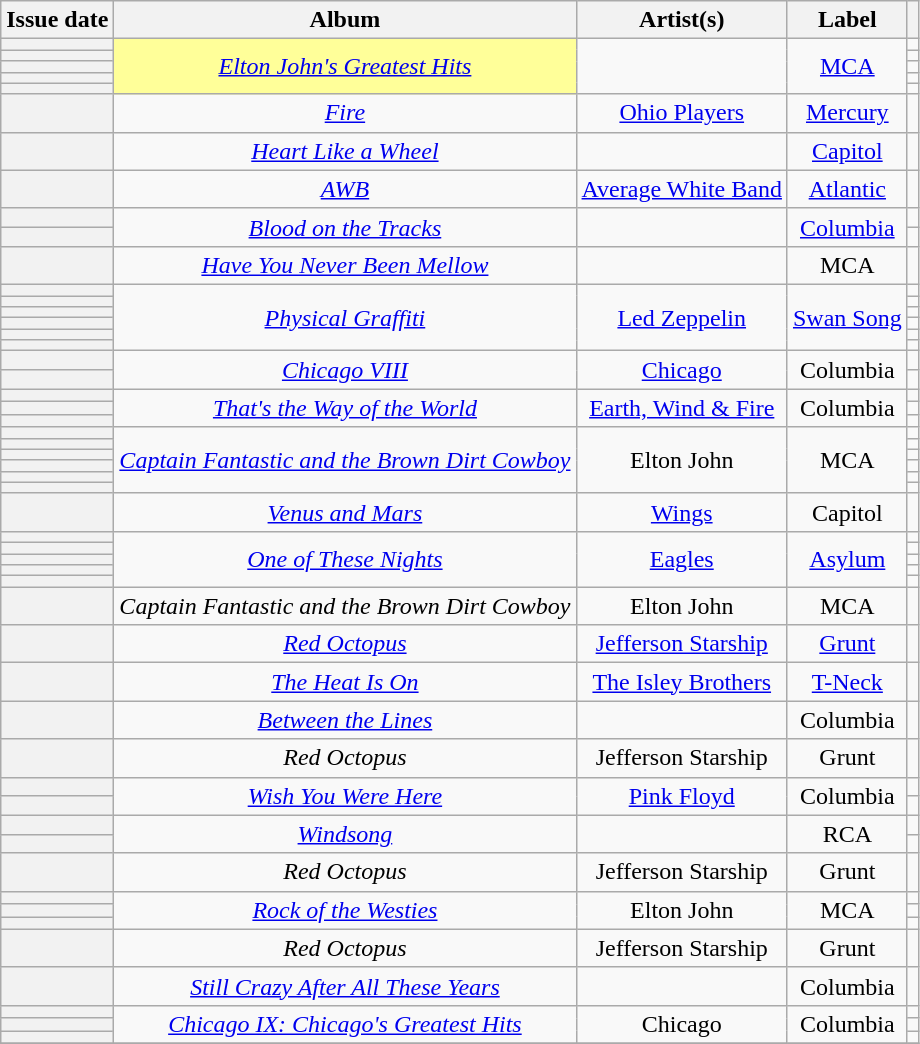<table class="wikitable sortable plainrowheaders" style="text-align: center">
<tr>
<th scope=col>Issue date</th>
<th scope=col>Album</th>
<th scope=col>Artist(s)</th>
<th scope=col>Label</th>
<th scope=col class="unsortable"></th>
</tr>
<tr>
<th scope="row"></th>
<td bgcolor=#FFFF99 style="text-align: center;" rowspan=5><em><a href='#'>Elton John's Greatest Hits</a></em> </td>
<td style="text-align: center;" rowspan=5></td>
<td style="text-align: center;" rowspan=5><a href='#'>MCA</a></td>
<td align="center"></td>
</tr>
<tr>
<th scope="row"></th>
<td align="center"></td>
</tr>
<tr>
<th scope="row"></th>
<td align="center"></td>
</tr>
<tr>
<th scope="row"></th>
<td align="center"></td>
</tr>
<tr>
<th scope="row"></th>
<td align="center"></td>
</tr>
<tr>
<th scope="row"></th>
<td style="text-align: center;"><em><a href='#'>Fire</a></em></td>
<td style="text-align: center;"><a href='#'>Ohio Players</a></td>
<td style="text-align: center;"><a href='#'>Mercury</a></td>
<td align="center"></td>
</tr>
<tr>
<th scope="row"></th>
<td style="text-align: center;"><em><a href='#'>Heart Like a Wheel</a></em></td>
<td style="text-align: center;"></td>
<td style="text-align: center;"><a href='#'>Capitol</a></td>
<td align="center"></td>
</tr>
<tr>
<th scope="row"></th>
<td style="text-align: center;"><em><a href='#'>AWB</a></em></td>
<td style="text-align: center;"><a href='#'>Average White Band</a></td>
<td style="text-align: center;"><a href='#'>Atlantic</a></td>
<td align="center"></td>
</tr>
<tr>
<th scope="row"></th>
<td style="text-align: center;" rowspan=2><em><a href='#'>Blood on the Tracks</a></em></td>
<td style="text-align: center;" rowspan=2></td>
<td style="text-align: center;" rowspan=2><a href='#'>Columbia</a></td>
<td align="center"></td>
</tr>
<tr>
<th scope="row"></th>
<td align="center"></td>
</tr>
<tr>
<th scope="row"></th>
<td style="text-align: center;"><em><a href='#'>Have You Never Been Mellow</a></em></td>
<td style="text-align: center;"></td>
<td style="text-align: center;">MCA</td>
<td align="center"></td>
</tr>
<tr>
<th scope="row"></th>
<td style="text-align: center;" rowspan=6><em><a href='#'>Physical Graffiti</a></em></td>
<td style="text-align: center;" rowspan=6><a href='#'>Led Zeppelin</a></td>
<td style="text-align: center;" rowspan=6><a href='#'>Swan Song</a></td>
<td align="center"></td>
</tr>
<tr>
<th scope="row"></th>
<td align="center"></td>
</tr>
<tr>
<th scope="row"></th>
<td align="center"></td>
</tr>
<tr>
<th scope="row"></th>
<td align="center"></td>
</tr>
<tr>
<th scope="row"></th>
<td align="center"></td>
</tr>
<tr>
<th scope="row"></th>
<td align="center"></td>
</tr>
<tr>
<th scope="row"></th>
<td style="text-align: center;" rowspan=2><em><a href='#'>Chicago VIII</a></em></td>
<td style="text-align: center;" rowspan=2><a href='#'>Chicago</a></td>
<td style="text-align: center;" rowspan=2>Columbia</td>
<td align="center"></td>
</tr>
<tr>
<th scope="row"></th>
<td align="center"></td>
</tr>
<tr>
<th scope="row"></th>
<td style="text-align: center;" rowspan=3><em><a href='#'>That's the Way of the World</a></em></td>
<td style="text-align: center;" rowspan=3><a href='#'>Earth, Wind & Fire</a></td>
<td style="text-align: center;" rowspan=3>Columbia</td>
<td align="center"></td>
</tr>
<tr>
<th scope="row"></th>
<td align="center"></td>
</tr>
<tr>
<th scope="row"></th>
<td align="center"></td>
</tr>
<tr>
<th scope="row"></th>
<td style="text-align: center;" rowspan=6><em><a href='#'>Captain Fantastic and the Brown Dirt Cowboy</a></em></td>
<td style="text-align: center;" rowspan=6 data-sort-value="John, Elton">Elton John</td>
<td style="text-align: center;" rowspan=6>MCA</td>
<td align="center"></td>
</tr>
<tr>
<th scope="row"></th>
<td align="center"></td>
</tr>
<tr>
<th scope="row"></th>
<td align="center"></td>
</tr>
<tr>
<th scope="row"></th>
<td align="center"></td>
</tr>
<tr>
<th scope="row"></th>
<td align="center"></td>
</tr>
<tr>
<th scope="row"></th>
<td align="center"></td>
</tr>
<tr>
<th scope="row"></th>
<td style="text-align: center;"><em><a href='#'>Venus and Mars</a></em></td>
<td style="text-align: center;" data-sort-value="McCartney, Paul"><a href='#'>Wings</a></td>
<td style="text-align: center;">Capitol</td>
<td align="center"></td>
</tr>
<tr>
<th scope="row"></th>
<td style="text-align: center;" rowspan=5><em><a href='#'>One of These Nights</a></em></td>
<td style="text-align: center;" rowspan=5><a href='#'>Eagles</a></td>
<td style="text-align: center;" rowspan=5><a href='#'>Asylum</a></td>
<td align="center"></td>
</tr>
<tr>
<th scope="row"></th>
<td align="center"></td>
</tr>
<tr>
<th scope="row"></th>
<td align="center"></td>
</tr>
<tr>
<th scope="row"></th>
<td align="center"></td>
</tr>
<tr>
<th scope="row"></th>
<td align="center"></td>
</tr>
<tr>
<th scope="row"></th>
<td style="text-align: center;"><em>Captain Fantastic and the Brown Dirt Cowboy</em></td>
<td style="text-align: center;" data-sort-value="John, Elton">Elton John</td>
<td style="text-align: center;">MCA</td>
<td align="center"></td>
</tr>
<tr>
<th scope="row"></th>
<td style="text-align: center;"><em><a href='#'>Red Octopus</a></em></td>
<td style="text-align: center;"><a href='#'>Jefferson Starship</a></td>
<td style="text-align: center;"><a href='#'>Grunt</a></td>
<td align="center"></td>
</tr>
<tr>
<th scope="row"></th>
<td style="text-align: center;"><em><a href='#'>The Heat Is On</a></em></td>
<td style="text-align: center;" data-sort-value="Isley Brothers, The"><a href='#'>The Isley Brothers</a></td>
<td style="text-align: center;"><a href='#'>T-Neck</a></td>
<td align="center"></td>
</tr>
<tr>
<th scope="row"></th>
<td style="text-align: center;"><em><a href='#'>Between the Lines</a></em></td>
<td style="text-align: center;"></td>
<td style="text-align: center;">Columbia</td>
<td align="center"></td>
</tr>
<tr>
<th scope="row"></th>
<td style="text-align: center;"><em>Red Octopus</em></td>
<td style="text-align: center;">Jefferson Starship</td>
<td style="text-align: center;">Grunt</td>
<td align="center"></td>
</tr>
<tr>
<th scope="row"></th>
<td style="text-align: center;" rowspan=2><em><a href='#'>Wish You Were Here</a></em></td>
<td style="text-align: center;" rowspan=2><a href='#'>Pink Floyd</a></td>
<td style="text-align: center;" rowspan=2>Columbia</td>
<td align="center"></td>
</tr>
<tr>
<th scope="row"></th>
<td align="center"></td>
</tr>
<tr>
<th scope="row"></th>
<td style="text-align: center;" rowspan=2><em><a href='#'>Windsong</a></em></td>
<td style="text-align: center;" rowspan=2></td>
<td style="text-align: center;" rowspan=2>RCA</td>
<td align="center"></td>
</tr>
<tr>
<th scope="row"></th>
<td align="center"></td>
</tr>
<tr>
<th scope="row"></th>
<td style="text-align: center;"><em>Red Octopus</em></td>
<td style="text-align: center;">Jefferson Starship</td>
<td style="text-align: center;">Grunt</td>
<td align="center"></td>
</tr>
<tr>
<th scope="row"></th>
<td style="text-align: center;" rowspan=3><em><a href='#'>Rock of the Westies</a></em></td>
<td style="text-align: center;" rowspan=3 data-sort-value="John, Elton">Elton John</td>
<td style="text-align: center;" rowspan=3>MCA</td>
<td align="center"></td>
</tr>
<tr>
<th scope="row"></th>
<td align="center"></td>
</tr>
<tr>
<th scope="row"></th>
<td align="center"></td>
</tr>
<tr>
<th scope="row"></th>
<td style="text-align: center;"><em>Red Octopus</em></td>
<td style="text-align: center;">Jefferson Starship</td>
<td style="text-align: center;">Grunt</td>
<td align="center"></td>
</tr>
<tr>
<th scope="row"></th>
<td style="text-align: center;"><em><a href='#'>Still Crazy After All These Years</a></em></td>
<td style="text-align: center;"></td>
<td style="text-align: center;">Columbia</td>
<td align="center"></td>
</tr>
<tr>
<th scope="row"></th>
<td style="text-align: center;" rowspan=3><em><a href='#'>Chicago IX: Chicago's Greatest Hits</a></em></td>
<td style="text-align: center;" rowspan=3>Chicago</td>
<td style="text-align: center;" rowspan=3>Columbia</td>
<td align="center"></td>
</tr>
<tr>
<th scope="row"></th>
<td align="center"></td>
</tr>
<tr>
<th scope="row"></th>
<td align="center"></td>
</tr>
<tr>
</tr>
</table>
